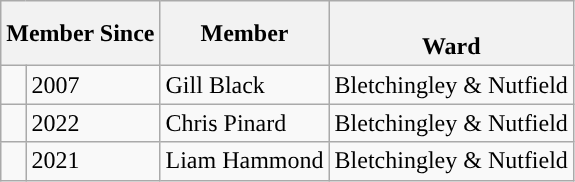<table class="wikitable">
<tr>
<th colspan="2">Member Since</th>
<th>Member</th>
<th><br>Ward</th>
</tr>
<tr>
<td style="background-color: "></td>
<td>2007</td>
<td>Gill Black</td>
<td>Bletchingley & Nutfield</td>
</tr>
<tr>
<td style="background-color: "></td>
<td>2022</td>
<td>Chris Pinard</td>
<td>Bletchingley & Nutfield</td>
</tr>
<tr>
<td style="background-color: "></td>
<td>2021</td>
<td>Liam Hammond</td>
<td>Bletchingley & Nutfield</td>
</tr>
</table>
